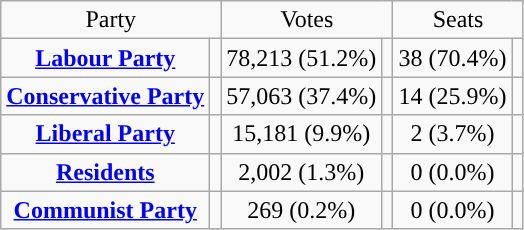<table class=wikitable style="text-align:center;">
<tr>
<td colspan=2>Party</td>
<td colspan=2>Votes</td>
<td colspan=2>Seats</td>
</tr>
<tr>
<td><strong><a href='#'>Labour Party</a></strong></td>
<td style="background:"></td>
<td>78,213 (51.2%)</td>
<td></td>
<td>38 (70.4%)</td>
<td></td>
</tr>
<tr>
<td><strong><a href='#'>Conservative Party</a></strong></td>
<td style="background:"></td>
<td>57,063 (37.4%)</td>
<td></td>
<td>14 (25.9%)</td>
<td></td>
</tr>
<tr>
<td><strong><a href='#'>Liberal Party</a></strong></td>
<td style="background:"></td>
<td>15,181 (9.9%)</td>
<td></td>
<td>2 (3.7%)</td>
<td></td>
</tr>
<tr>
<td><strong><a href='#'>Residents</a></strong></td>
<td style="background:"></td>
<td>2,002 (1.3%)</td>
<td></td>
<td>0 (0.0%)</td>
<td></td>
</tr>
<tr>
<td><strong><a href='#'>Communist Party</a></strong></td>
<td style="background:"></td>
<td>269 (0.2%)</td>
<td></td>
<td>0  (0.0%)</td>
<td></td>
</tr>
</table>
